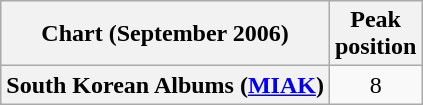<table class="wikitable plainrowheaders">
<tr>
<th>Chart (September 2006)</th>
<th>Peak<br>position</th>
</tr>
<tr>
<th scope="row">South Korean Albums (<a href='#'>MIAK</a>)</th>
<td style="text-align:center;">8</td>
</tr>
</table>
